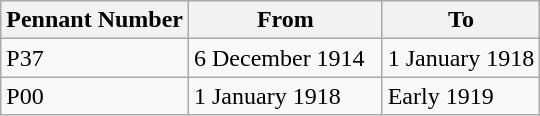<table class="wikitable" style="text-align:left">
<tr>
<th>Pennant Number</th>
<th>From</th>
<th>To</th>
</tr>
<tr>
<td>P37</td>
<td>6 December 1914  </td>
<td>1 January 1918</td>
</tr>
<tr>
<td>P00</td>
<td>1 January 1918</td>
<td>Early 1919</td>
</tr>
</table>
